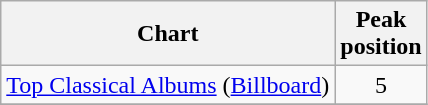<table class="wikitable">
<tr>
<th>Chart</th>
<th>Peak<br>position</th>
</tr>
<tr>
<td><a href='#'>Top Classical Albums</a> (<a href='#'>Billboard</a>)</td>
<td align="center">5</td>
</tr>
<tr>
</tr>
</table>
